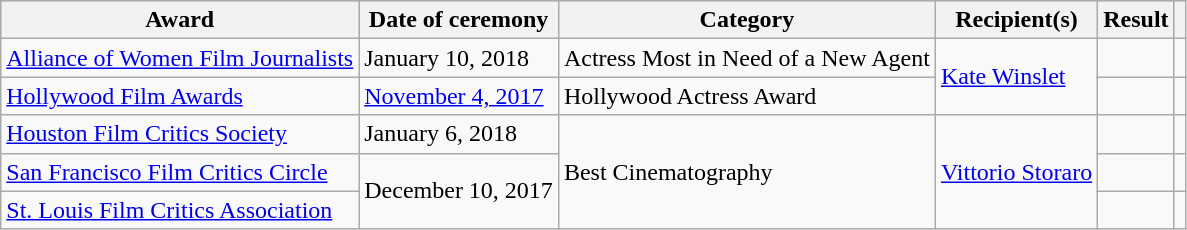<table class="wikitable">
<tr style="background:#ccc; text-align:center;">
<th scope="col">Award</th>
<th scope="col">Date of ceremony</th>
<th scope="col">Category</th>
<th scope="col">Recipient(s)</th>
<th scope="col">Result</th>
<th scope="col" class="unsortable"></th>
</tr>
<tr>
<td><a href='#'>Alliance of Women Film Journalists</a></td>
<td>January 10, 2018</td>
<td>Actress Most in Need of a New Agent</td>
<td rowspan="2"><a href='#'>Kate Winslet</a></td>
<td></td>
<td style="text-align:center;"></td>
</tr>
<tr>
<td><a href='#'>Hollywood Film Awards</a></td>
<td><a href='#'>November 4, 2017</a></td>
<td>Hollywood Actress Award</td>
<td></td>
<td style="text-align:center;"></td>
</tr>
<tr>
<td><a href='#'>Houston Film Critics Society</a></td>
<td>January 6, 2018</td>
<td rowspan="3">Best Cinematography</td>
<td rowspan="3"><a href='#'>Vittorio Storaro</a></td>
<td></td>
<td style="text-align:center;"></td>
</tr>
<tr>
<td><a href='#'>San Francisco Film Critics Circle</a></td>
<td rowspan="2">December 10, 2017</td>
<td></td>
<td style="text-align:center;"></td>
</tr>
<tr>
<td><a href='#'>St. Louis Film Critics Association</a></td>
<td></td>
<td style="text-align:center;"></td>
</tr>
</table>
